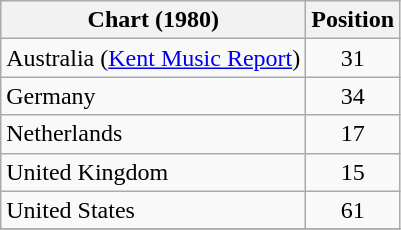<table class="wikitable">
<tr>
<th align="left">Chart (1980)</th>
<th align="left">Position</th>
</tr>
<tr>
<td>Australia (<a href='#'>Kent Music Report</a>)</td>
<td align="center">31</td>
</tr>
<tr>
<td>Germany</td>
<td align="center">34</td>
</tr>
<tr>
<td>Netherlands</td>
<td align="center">17</td>
</tr>
<tr>
<td>United Kingdom</td>
<td align="center">15</td>
</tr>
<tr>
<td>United States</td>
<td align="center">61</td>
</tr>
<tr>
</tr>
</table>
